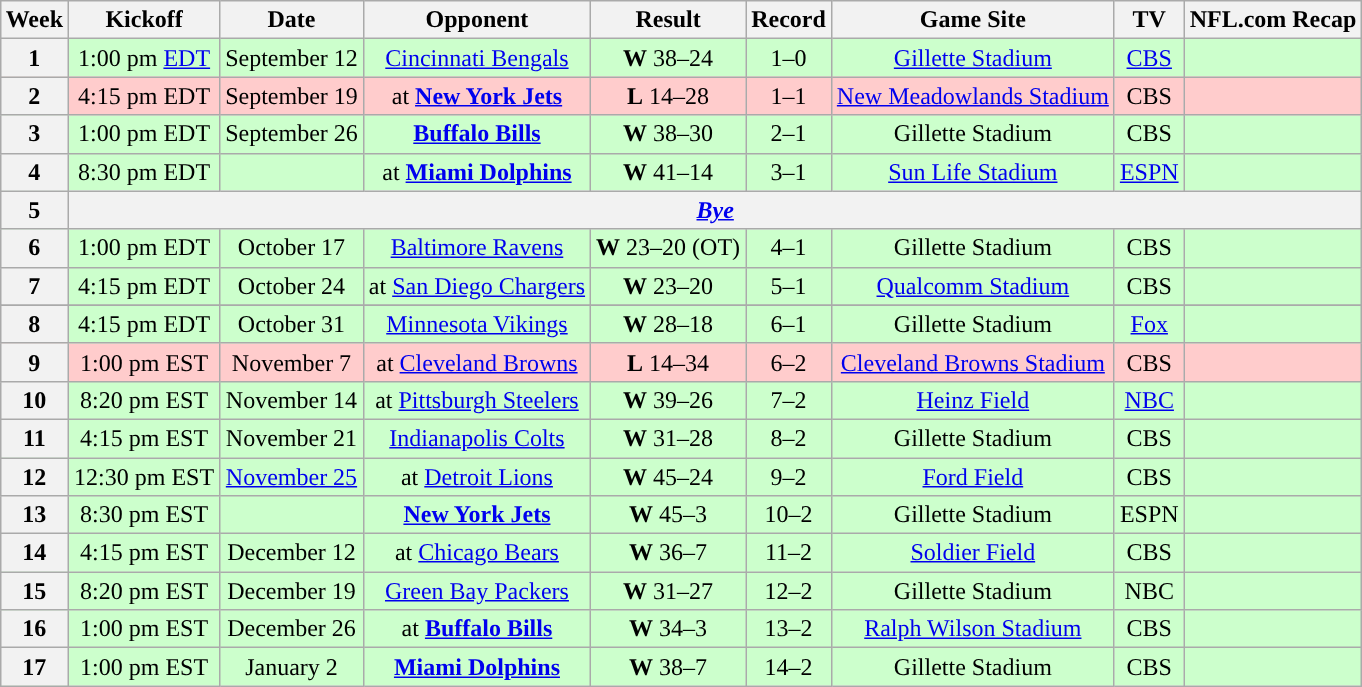<table class="wikitable" style="text-align: center; margin-left: auto; margin-right: auto;">
<tr>
<th>Week</th>
<th>Kickoff</th>
<th>Date</th>
<th>Opponent</th>
<th>Result</th>
<th>Record</th>
<th>Game Site</th>
<th>TV</th>
<th>NFL.com Recap</th>
</tr>
<tr style="background: #cfc">
<th>1</th>
<td>1:00 pm <a href='#'>EDT</a></td>
<td>September 12</td>
<td><a href='#'>Cincinnati Bengals</a></td>
<td><strong>W</strong> 38–24</td>
<td align="center">1–0</td>
<td><a href='#'>Gillette Stadium</a></td>
<td><a href='#'>CBS</a></td>
<td></td>
</tr>
<tr style="background: #fcc">
<th>2</th>
<td>4:15 pm EDT</td>
<td>September 19</td>
<td>at <strong><a href='#'>New York Jets</a></strong></td>
<td><strong>L</strong> 14–28</td>
<td align="center">1–1</td>
<td><a href='#'>New Meadowlands Stadium</a></td>
<td>CBS</td>
<td></td>
</tr>
<tr style="background: #cfc">
<th>3</th>
<td>1:00 pm EDT</td>
<td>September 26</td>
<td><strong><a href='#'>Buffalo Bills</a></strong></td>
<td><strong>W</strong> 38–30</td>
<td align="center">2–1</td>
<td>Gillette Stadium</td>
<td>CBS</td>
<td></td>
</tr>
<tr style="background: #cfc">
<th>4</th>
<td>8:30 pm EDT</td>
<td></td>
<td>at <strong><a href='#'>Miami Dolphins</a></strong></td>
<td><strong>W</strong> 41–14</td>
<td align="center">3–1</td>
<td><a href='#'>Sun Life Stadium</a></td>
<td><a href='#'>ESPN</a></td>
<td></td>
</tr>
<tr align="center">
<th>5</th>
<th colspan="8" align="center"><em><a href='#'>Bye</a></em></th>
</tr>
<tr style="background: #cfc">
<th>6</th>
<td>1:00 pm EDT</td>
<td>October 17</td>
<td><a href='#'>Baltimore Ravens</a></td>
<td><strong>W</strong> 23–20 (OT)</td>
<td align="center">4–1</td>
<td>Gillette Stadium</td>
<td>CBS</td>
<td></td>
</tr>
<tr style="background: #cfc">
<th>7</th>
<td>4:15 pm EDT</td>
<td>October 24</td>
<td>at <a href='#'>San Diego Chargers</a></td>
<td><strong>W</strong> 23–20</td>
<td align="center">5–1</td>
<td><a href='#'>Qualcomm Stadium</a></td>
<td>CBS</td>
<td></td>
</tr>
<tr align="center">
</tr>
<tr style="background: #cfc">
<th>8</th>
<td>4:15 pm EDT</td>
<td>October 31</td>
<td><a href='#'>Minnesota Vikings</a></td>
<td><strong>W</strong> 28–18</td>
<td align="center">6–1</td>
<td>Gillette Stadium</td>
<td><a href='#'>Fox</a></td>
<td></td>
</tr>
<tr style="background: #fcc">
<th>9</th>
<td>1:00 pm EST</td>
<td>November 7</td>
<td>at <a href='#'>Cleveland Browns</a></td>
<td><strong>L</strong> 14–34</td>
<td align="center">6–2</td>
<td><a href='#'>Cleveland Browns Stadium</a></td>
<td>CBS</td>
<td></td>
</tr>
<tr style="background: #cfc">
<th>10</th>
<td>8:20 pm EST</td>
<td>November 14</td>
<td>at <a href='#'>Pittsburgh Steelers</a></td>
<td><strong>W</strong> 39–26</td>
<td align="center">7–2</td>
<td><a href='#'>Heinz Field</a></td>
<td><a href='#'>NBC</a></td>
<td></td>
</tr>
<tr style="background: #cfc">
<th>11</th>
<td>4:15 pm EST</td>
<td>November 21</td>
<td><a href='#'>Indianapolis Colts</a></td>
<td><strong>W</strong> 31–28</td>
<td align="center">8–2</td>
<td>Gillette Stadium</td>
<td>CBS</td>
<td></td>
</tr>
<tr style="background: #cfc">
<th>12</th>
<td>12:30 pm EST</td>
<td><a href='#'>November 25</a></td>
<td>at <a href='#'>Detroit Lions</a></td>
<td><strong>W</strong> 45–24</td>
<td align="center">9–2</td>
<td><a href='#'>Ford Field</a></td>
<td>CBS</td>
<td></td>
</tr>
<tr style="background: #cfc">
<th>13</th>
<td>8:30 pm EST</td>
<td></td>
<td><strong><a href='#'>New York Jets</a></strong></td>
<td><strong>W</strong> 45–3</td>
<td align="center">10–2</td>
<td>Gillette Stadium</td>
<td>ESPN</td>
<td></td>
</tr>
<tr style="background: #cfc">
<th>14</th>
<td>4:15 pm EST</td>
<td>December 12</td>
<td>at <a href='#'>Chicago Bears</a></td>
<td><strong>W</strong> 36–7</td>
<td align="center">11–2</td>
<td><a href='#'>Soldier Field</a></td>
<td>CBS</td>
<td></td>
</tr>
<tr style="background: #cfc">
<th>15</th>
<td>8:20 pm EST</td>
<td>December 19</td>
<td><a href='#'>Green Bay Packers</a></td>
<td><strong>W</strong> 31–27</td>
<td align="center">12–2</td>
<td>Gillette Stadium</td>
<td>NBC</td>
<td></td>
</tr>
<tr style="background: #cfc">
<th>16</th>
<td>1:00 pm EST</td>
<td>December 26</td>
<td>at <strong><a href='#'>Buffalo Bills</a></strong></td>
<td><strong>W</strong> 34–3</td>
<td align="center">13–2</td>
<td><a href='#'>Ralph Wilson Stadium</a></td>
<td>CBS</td>
<td></td>
</tr>
<tr style="background: #cfc">
<th>17</th>
<td>1:00 pm EST</td>
<td>January 2</td>
<td><strong><a href='#'>Miami Dolphins</a></strong></td>
<td><strong>W</strong> 38–7</td>
<td align="center">14–2</td>
<td>Gillette Stadium</td>
<td>CBS</td>
<td></td>
</tr>
</table>
